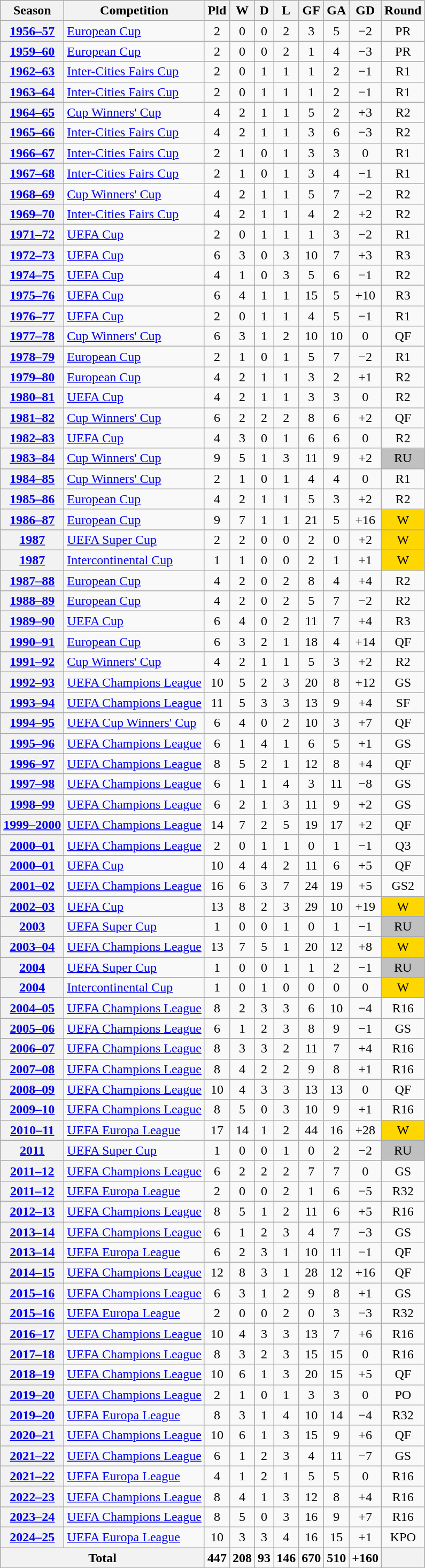<table class="wikitable sortable plainrowheaders" style="text-align:center">
<tr>
<th scope="col">Season</th>
<th scope="col">Competition</th>
<th scope="col">Pld</th>
<th scope="col">W</th>
<th scope="col">D</th>
<th scope="col">L</th>
<th scope="col">GF</th>
<th scope="col">GA</th>
<th scope="col">GD</th>
<th scope="col">Round</th>
</tr>
<tr>
<th scope="row"><a href='#'>1956–57</a></th>
<td align=left><a href='#'>European Cup</a></td>
<td>2</td>
<td>0</td>
<td>0</td>
<td>2</td>
<td>3</td>
<td>5</td>
<td>−2</td>
<td>PR</td>
</tr>
<tr>
<th scope="row"><a href='#'>1959–60</a></th>
<td align=left><a href='#'>European Cup</a></td>
<td>2</td>
<td>0</td>
<td>0</td>
<td>2</td>
<td>1</td>
<td>4</td>
<td>−3</td>
<td>PR</td>
</tr>
<tr>
<th scope="row"><a href='#'>1962–63</a></th>
<td align=left><a href='#'>Inter-Cities Fairs Cup</a></td>
<td>2</td>
<td>0</td>
<td>1</td>
<td>1</td>
<td>1</td>
<td>2</td>
<td>−1</td>
<td>R1</td>
</tr>
<tr>
<th scope="row"><a href='#'>1963–64</a></th>
<td align=left><a href='#'>Inter-Cities Fairs Cup</a></td>
<td>2</td>
<td>0</td>
<td>1</td>
<td>1</td>
<td>1</td>
<td>2</td>
<td>−1</td>
<td>R1</td>
</tr>
<tr>
<th scope="row"><a href='#'>1964–65</a></th>
<td align=left><a href='#'>Cup Winners' Cup</a></td>
<td>4</td>
<td>2</td>
<td>1</td>
<td>1</td>
<td>5</td>
<td>2</td>
<td>+3</td>
<td>R2</td>
</tr>
<tr>
<th scope="row"><a href='#'>1965–66</a></th>
<td align=left><a href='#'>Inter-Cities Fairs Cup</a></td>
<td>4</td>
<td>2</td>
<td>1</td>
<td>1</td>
<td>3</td>
<td>6</td>
<td>−3</td>
<td>R2</td>
</tr>
<tr>
<th scope="row"><a href='#'>1966–67</a></th>
<td align=left><a href='#'>Inter-Cities Fairs Cup</a></td>
<td>2</td>
<td>1</td>
<td>0</td>
<td>1</td>
<td>3</td>
<td>3</td>
<td>0</td>
<td>R1</td>
</tr>
<tr>
<th scope="row"><a href='#'>1967–68</a></th>
<td align=left><a href='#'>Inter-Cities Fairs Cup</a></td>
<td>2</td>
<td>1</td>
<td>0</td>
<td>1</td>
<td>3</td>
<td>4</td>
<td>−1</td>
<td>R1</td>
</tr>
<tr>
<th scope="row"><a href='#'>1968–69</a></th>
<td align=left><a href='#'>Cup Winners' Cup</a></td>
<td>4</td>
<td>2</td>
<td>1</td>
<td>1</td>
<td>5</td>
<td>7</td>
<td>−2</td>
<td>R2</td>
</tr>
<tr>
<th scope="row"><a href='#'>1969–70</a></th>
<td align=left><a href='#'>Inter-Cities Fairs Cup</a></td>
<td>4</td>
<td>2</td>
<td>1</td>
<td>1</td>
<td>4</td>
<td>2</td>
<td>+2</td>
<td>R2</td>
</tr>
<tr>
<th scope="row"><a href='#'>1971–72</a></th>
<td align=left><a href='#'>UEFA Cup</a></td>
<td>2</td>
<td>0</td>
<td>1</td>
<td>1</td>
<td>1</td>
<td>3</td>
<td>−2</td>
<td>R1</td>
</tr>
<tr>
<th scope="row"><a href='#'>1972–73</a></th>
<td align=left><a href='#'>UEFA Cup</a></td>
<td>6</td>
<td>3</td>
<td>0</td>
<td>3</td>
<td>10</td>
<td>7</td>
<td>+3</td>
<td>R3</td>
</tr>
<tr>
<th scope="row"><a href='#'>1974–75</a></th>
<td align=left><a href='#'>UEFA Cup</a></td>
<td>4</td>
<td>1</td>
<td>0</td>
<td>3</td>
<td>5</td>
<td>6</td>
<td>−1</td>
<td>R2</td>
</tr>
<tr>
<th scope="row"><a href='#'>1975–76</a></th>
<td align=left><a href='#'>UEFA Cup</a></td>
<td>6</td>
<td>4</td>
<td>1</td>
<td>1</td>
<td>15</td>
<td>5</td>
<td>+10</td>
<td>R3</td>
</tr>
<tr>
<th scope="row"><a href='#'>1976–77</a></th>
<td align=left><a href='#'>UEFA Cup</a></td>
<td>2</td>
<td>0</td>
<td>1</td>
<td>1</td>
<td>4</td>
<td>5</td>
<td>−1</td>
<td>R1</td>
</tr>
<tr>
<th scope="row"><a href='#'>1977–78</a></th>
<td align=left><a href='#'>Cup Winners' Cup</a></td>
<td>6</td>
<td>3</td>
<td>1</td>
<td>2</td>
<td>10</td>
<td>10</td>
<td>0</td>
<td>QF</td>
</tr>
<tr>
<th scope="row"><a href='#'>1978–79</a></th>
<td align=left><a href='#'>European Cup</a></td>
<td>2</td>
<td>1</td>
<td>0</td>
<td>1</td>
<td>5</td>
<td>7</td>
<td>−2</td>
<td>R1</td>
</tr>
<tr>
<th scope="row"><a href='#'>1979–80</a></th>
<td align=left><a href='#'>European Cup</a></td>
<td>4</td>
<td>2</td>
<td>1</td>
<td>1</td>
<td>3</td>
<td>2</td>
<td>+1</td>
<td>R2</td>
</tr>
<tr>
<th scope="row"><a href='#'>1980–81</a></th>
<td align=left><a href='#'>UEFA Cup</a></td>
<td>4</td>
<td>2</td>
<td>1</td>
<td>1</td>
<td>3</td>
<td>3</td>
<td>0</td>
<td>R2</td>
</tr>
<tr>
<th scope="row"><a href='#'>1981–82</a></th>
<td align=left><a href='#'>Cup Winners' Cup</a></td>
<td>6</td>
<td>2</td>
<td>2</td>
<td>2</td>
<td>8</td>
<td>6</td>
<td>+2</td>
<td>QF</td>
</tr>
<tr>
<th scope="row"><a href='#'>1982–83</a></th>
<td align=left><a href='#'>UEFA Cup</a></td>
<td>4</td>
<td>3</td>
<td>0</td>
<td>1</td>
<td>6</td>
<td>6</td>
<td>0</td>
<td>R2</td>
</tr>
<tr>
<th scope="row"><a href='#'>1983–84</a></th>
<td align=left><a href='#'>Cup Winners' Cup</a></td>
<td>9</td>
<td>5</td>
<td>1</td>
<td>3</td>
<td>11</td>
<td>9</td>
<td>+2</td>
<td style="background:silver;">RU</td>
</tr>
<tr>
<th scope="row"><a href='#'>1984–85</a></th>
<td align=left><a href='#'>Cup Winners' Cup</a></td>
<td>2</td>
<td>1</td>
<td>0</td>
<td>1</td>
<td>4</td>
<td>4</td>
<td>0</td>
<td>R1</td>
</tr>
<tr>
<th scope="row"><a href='#'>1985–86</a></th>
<td align=left><a href='#'>European Cup</a></td>
<td>4</td>
<td>2</td>
<td>1</td>
<td>1</td>
<td>5</td>
<td>3</td>
<td>+2</td>
<td>R2</td>
</tr>
<tr>
<th scope="row"><a href='#'>1986–87</a></th>
<td align=left><a href='#'>European Cup</a></td>
<td>9</td>
<td>7</td>
<td>1</td>
<td>1</td>
<td>21</td>
<td>5</td>
<td>+16</td>
<td bgcolor=gold>W</td>
</tr>
<tr>
<th scope="row"><a href='#'>1987</a></th>
<td align=left><a href='#'>UEFA Super Cup</a></td>
<td>2</td>
<td>2</td>
<td>0</td>
<td>0</td>
<td>2</td>
<td>0</td>
<td>+2</td>
<td bgcolor=gold>W</td>
</tr>
<tr>
<th scope="row"><a href='#'>1987</a></th>
<td align=left><a href='#'>Intercontinental Cup</a></td>
<td>1</td>
<td>1</td>
<td>0</td>
<td>0</td>
<td>2</td>
<td>1</td>
<td>+1</td>
<td bgcolor=gold>W</td>
</tr>
<tr>
<th scope="row"><a href='#'>1987–88</a></th>
<td align=left><a href='#'>European Cup</a></td>
<td>4</td>
<td>2</td>
<td>0</td>
<td>2</td>
<td>8</td>
<td>4</td>
<td>+4</td>
<td>R2</td>
</tr>
<tr>
<th scope="row"><a href='#'>1988–89</a></th>
<td align=left><a href='#'>European Cup</a></td>
<td>4</td>
<td>2</td>
<td>0</td>
<td>2</td>
<td>5</td>
<td>7</td>
<td>−2</td>
<td>R2</td>
</tr>
<tr>
<th scope="row"><a href='#'>1989–90</a></th>
<td align=left><a href='#'>UEFA Cup</a></td>
<td>6</td>
<td>4</td>
<td>0</td>
<td>2</td>
<td>11</td>
<td>7</td>
<td>+4</td>
<td>R3</td>
</tr>
<tr>
<th scope="row"><a href='#'>1990–91</a></th>
<td align=left><a href='#'>European Cup</a></td>
<td>6</td>
<td>3</td>
<td>2</td>
<td>1</td>
<td>18</td>
<td>4</td>
<td>+14</td>
<td>QF</td>
</tr>
<tr>
<th scope="row"><a href='#'>1991–92</a></th>
<td align=left><a href='#'>Cup Winners' Cup</a></td>
<td>4</td>
<td>2</td>
<td>1</td>
<td>1</td>
<td>5</td>
<td>3</td>
<td>+2</td>
<td>R2</td>
</tr>
<tr>
<th scope="row"><a href='#'>1992–93</a></th>
<td align=left><a href='#'>UEFA Champions League</a></td>
<td>10</td>
<td>5</td>
<td>2</td>
<td>3</td>
<td>20</td>
<td>8</td>
<td>+12</td>
<td>GS</td>
</tr>
<tr>
<th scope="row"><a href='#'>1993–94</a></th>
<td align=left><a href='#'>UEFA Champions League</a></td>
<td>11</td>
<td>5</td>
<td>3</td>
<td>3</td>
<td>13</td>
<td>9</td>
<td>+4</td>
<td>SF</td>
</tr>
<tr>
<th scope="row"><a href='#'>1994–95</a></th>
<td align=left><a href='#'>UEFA Cup Winners' Cup</a></td>
<td>6</td>
<td>4</td>
<td>0</td>
<td>2</td>
<td>10</td>
<td>3</td>
<td>+7</td>
<td>QF</td>
</tr>
<tr>
<th scope="row"><a href='#'>1995–96</a></th>
<td align=left><a href='#'>UEFA Champions League</a></td>
<td>6</td>
<td>1</td>
<td>4</td>
<td>1</td>
<td>6</td>
<td>5</td>
<td>+1</td>
<td>GS</td>
</tr>
<tr>
<th scope="row"><a href='#'>1996–97</a></th>
<td align=left><a href='#'>UEFA Champions League</a></td>
<td>8</td>
<td>5</td>
<td>2</td>
<td>1</td>
<td>12</td>
<td>8</td>
<td>+4</td>
<td>QF</td>
</tr>
<tr>
<th scope="row"><a href='#'>1997–98</a></th>
<td align=left><a href='#'>UEFA Champions League</a></td>
<td>6</td>
<td>1</td>
<td>1</td>
<td>4</td>
<td>3</td>
<td>11</td>
<td>−8</td>
<td>GS</td>
</tr>
<tr>
<th scope="row"><a href='#'>1998–99</a></th>
<td align=left><a href='#'>UEFA Champions League</a></td>
<td>6</td>
<td>2</td>
<td>1</td>
<td>3</td>
<td>11</td>
<td>9</td>
<td>+2</td>
<td>GS</td>
</tr>
<tr>
<th scope="row"><a href='#'>1999–2000</a></th>
<td align=left><a href='#'>UEFA Champions League</a></td>
<td>14</td>
<td>7</td>
<td>2</td>
<td>5</td>
<td>19</td>
<td>17</td>
<td>+2</td>
<td>QF</td>
</tr>
<tr>
<th scope="row"><a href='#'>2000–01</a></th>
<td align=left><a href='#'>UEFA Champions League</a></td>
<td>2</td>
<td>0</td>
<td>1</td>
<td>1</td>
<td>0</td>
<td>1</td>
<td>−1</td>
<td>Q3</td>
</tr>
<tr>
<th scope="row"><a href='#'>2000–01</a></th>
<td align=left><a href='#'>UEFA Cup</a></td>
<td>10</td>
<td>4</td>
<td>4</td>
<td>2</td>
<td>11</td>
<td>6</td>
<td>+5</td>
<td>QF</td>
</tr>
<tr>
<th scope="row"><a href='#'>2001–02</a></th>
<td align=left><a href='#'>UEFA Champions League</a></td>
<td>16</td>
<td>6</td>
<td>3</td>
<td>7</td>
<td>24</td>
<td>19</td>
<td>+5</td>
<td>GS2</td>
</tr>
<tr>
<th scope="row"><a href='#'>2002–03</a></th>
<td align=left><a href='#'>UEFA Cup</a></td>
<td>13</td>
<td>8</td>
<td>2</td>
<td>3</td>
<td>29</td>
<td>10</td>
<td>+19</td>
<td bgcolor=gold>W</td>
</tr>
<tr>
<th scope="row"><a href='#'>2003</a></th>
<td align=left><a href='#'>UEFA Super Cup</a></td>
<td>1</td>
<td>0</td>
<td>0</td>
<td>1</td>
<td>0</td>
<td>1</td>
<td>−1</td>
<td style="background:silver;">RU</td>
</tr>
<tr>
<th scope="row"><a href='#'>2003–04</a></th>
<td align=left><a href='#'>UEFA Champions League</a></td>
<td>13</td>
<td>7</td>
<td>5</td>
<td>1</td>
<td>20</td>
<td>12</td>
<td>+8</td>
<td bgcolor=gold>W</td>
</tr>
<tr>
<th scope="row"><a href='#'>2004</a></th>
<td align=left><a href='#'>UEFA Super Cup</a></td>
<td>1</td>
<td>0</td>
<td>0</td>
<td>1</td>
<td>1</td>
<td>2</td>
<td>−1</td>
<td style="background:silver;">RU</td>
</tr>
<tr>
<th scope="row"><a href='#'>2004</a></th>
<td align=left><a href='#'>Intercontinental Cup</a></td>
<td>1</td>
<td>0</td>
<td>1</td>
<td>0</td>
<td>0</td>
<td>0</td>
<td>0</td>
<td bgcolor=gold>W</td>
</tr>
<tr>
<th scope="row"><a href='#'>2004–05</a></th>
<td align=left><a href='#'>UEFA Champions League</a></td>
<td>8</td>
<td>2</td>
<td>3</td>
<td>3</td>
<td>6</td>
<td>10</td>
<td>−4</td>
<td>R16</td>
</tr>
<tr>
<th scope="row"><a href='#'>2005–06</a></th>
<td align=left><a href='#'>UEFA Champions League</a></td>
<td>6</td>
<td>1</td>
<td>2</td>
<td>3</td>
<td>8</td>
<td>9</td>
<td>−1</td>
<td>GS</td>
</tr>
<tr>
<th scope="row"><a href='#'>2006–07</a></th>
<td align=left><a href='#'>UEFA Champions League</a></td>
<td>8</td>
<td>3</td>
<td>3</td>
<td>2</td>
<td>11</td>
<td>7</td>
<td>+4</td>
<td>R16</td>
</tr>
<tr>
<th scope="row"><a href='#'>2007–08</a></th>
<td align=left><a href='#'>UEFA Champions League</a></td>
<td>8</td>
<td>4</td>
<td>2</td>
<td>2</td>
<td>9</td>
<td>8</td>
<td>+1</td>
<td>R16</td>
</tr>
<tr>
<th scope="row"><a href='#'>2008–09</a></th>
<td align=left><a href='#'>UEFA Champions League</a></td>
<td>10</td>
<td>4</td>
<td>3</td>
<td>3</td>
<td>13</td>
<td>13</td>
<td>0</td>
<td>QF</td>
</tr>
<tr>
<th scope="row"><a href='#'>2009–10</a></th>
<td align=left><a href='#'>UEFA Champions League</a></td>
<td>8</td>
<td>5</td>
<td>0</td>
<td>3</td>
<td>10</td>
<td>9</td>
<td>+1</td>
<td>R16</td>
</tr>
<tr>
<th scope="row"><a href='#'>2010–11</a></th>
<td align=left><a href='#'>UEFA Europa League</a></td>
<td>17</td>
<td>14</td>
<td>1</td>
<td>2</td>
<td>44</td>
<td>16</td>
<td>+28</td>
<td bgcolor=gold>W</td>
</tr>
<tr>
<th scope="row"><a href='#'>2011</a></th>
<td align=left><a href='#'>UEFA Super Cup</a></td>
<td>1</td>
<td>0</td>
<td>0</td>
<td>1</td>
<td>0</td>
<td>2</td>
<td>−2</td>
<td style="background:silver;">RU</td>
</tr>
<tr>
<th scope="row"><a href='#'>2011–12</a></th>
<td align=left><a href='#'>UEFA Champions League</a></td>
<td>6</td>
<td>2</td>
<td>2</td>
<td>2</td>
<td>7</td>
<td>7</td>
<td>0</td>
<td>GS</td>
</tr>
<tr>
<th scope="row"><a href='#'>2011–12</a></th>
<td align=left><a href='#'>UEFA Europa League</a></td>
<td>2</td>
<td>0</td>
<td>0</td>
<td>2</td>
<td>1</td>
<td>6</td>
<td>−5</td>
<td>R32</td>
</tr>
<tr>
<th scope="row"><a href='#'>2012–13</a></th>
<td align=left><a href='#'>UEFA Champions League</a></td>
<td>8</td>
<td>5</td>
<td>1</td>
<td>2</td>
<td>11</td>
<td>6</td>
<td>+5</td>
<td>R16</td>
</tr>
<tr>
<th scope="row"><a href='#'>2013–14</a></th>
<td align=left><a href='#'>UEFA Champions League</a></td>
<td>6</td>
<td>1</td>
<td>2</td>
<td>3</td>
<td>4</td>
<td>7</td>
<td>−3</td>
<td>GS</td>
</tr>
<tr>
<th scope="row"><a href='#'>2013–14</a></th>
<td align=left><a href='#'>UEFA Europa League</a></td>
<td>6</td>
<td>2</td>
<td>3</td>
<td>1</td>
<td>10</td>
<td>11</td>
<td>−1</td>
<td>QF</td>
</tr>
<tr>
<th scope="row"><a href='#'>2014–15</a></th>
<td align=left><a href='#'>UEFA Champions League</a></td>
<td>12</td>
<td>8</td>
<td>3</td>
<td>1</td>
<td>28</td>
<td>12</td>
<td>+16</td>
<td>QF</td>
</tr>
<tr>
<th scope="row"><a href='#'>2015–16</a></th>
<td align=left><a href='#'>UEFA Champions League</a></td>
<td>6</td>
<td>3</td>
<td>1</td>
<td>2</td>
<td>9</td>
<td>8</td>
<td>+1</td>
<td>GS</td>
</tr>
<tr>
<th scope="row"><a href='#'>2015–16</a></th>
<td align=left><a href='#'>UEFA Europa League</a></td>
<td>2</td>
<td>0</td>
<td>0</td>
<td>2</td>
<td>0</td>
<td>3</td>
<td>−3</td>
<td>R32</td>
</tr>
<tr>
<th scope="row"><a href='#'>2016–17</a></th>
<td align=left><a href='#'>UEFA Champions League</a></td>
<td>10</td>
<td>4</td>
<td>3</td>
<td>3</td>
<td>13</td>
<td>7</td>
<td>+6</td>
<td>R16</td>
</tr>
<tr>
<th scope="row"><a href='#'>2017–18</a></th>
<td align=left><a href='#'>UEFA Champions League</a></td>
<td>8</td>
<td>3</td>
<td>2</td>
<td>3</td>
<td>15</td>
<td>15</td>
<td>0</td>
<td>R16</td>
</tr>
<tr>
<th scope="row"><a href='#'>2018–19</a></th>
<td align=left><a href='#'>UEFA Champions League</a></td>
<td>10</td>
<td>6</td>
<td>1</td>
<td>3</td>
<td>20</td>
<td>15</td>
<td>+5</td>
<td>QF</td>
</tr>
<tr>
<th scope="row"><a href='#'>2019–20</a></th>
<td align=left><a href='#'>UEFA Champions League</a></td>
<td>2</td>
<td>1</td>
<td>0</td>
<td>1</td>
<td>3</td>
<td>3</td>
<td>0</td>
<td>PO</td>
</tr>
<tr>
<th scope="row"><a href='#'>2019–20</a></th>
<td align=left><a href='#'>UEFA Europa League</a></td>
<td>8</td>
<td>3</td>
<td>1</td>
<td>4</td>
<td>10</td>
<td>14</td>
<td>−4</td>
<td>R32</td>
</tr>
<tr>
<th scope="row"><a href='#'>2020–21</a></th>
<td align=left><a href='#'>UEFA Champions League</a></td>
<td>10</td>
<td>6</td>
<td>1</td>
<td>3</td>
<td>15</td>
<td>9</td>
<td>+6</td>
<td>QF</td>
</tr>
<tr>
<th scope="row"><a href='#'>2021–22</a></th>
<td align=left><a href='#'>UEFA Champions League</a></td>
<td>6</td>
<td>1</td>
<td>2</td>
<td>3</td>
<td>4</td>
<td>11</td>
<td>−7</td>
<td>GS</td>
</tr>
<tr>
<th scope="row"><a href='#'>2021–22</a></th>
<td align=left><a href='#'>UEFA Europa League</a></td>
<td>4</td>
<td>1</td>
<td>2</td>
<td>1</td>
<td>5</td>
<td>5</td>
<td>0</td>
<td>R16</td>
</tr>
<tr>
<th scope="row"><a href='#'>2022–23</a></th>
<td align=left><a href='#'>UEFA Champions League</a></td>
<td>8</td>
<td>4</td>
<td>1</td>
<td>3</td>
<td>12</td>
<td>8</td>
<td>+4</td>
<td>R16</td>
</tr>
<tr>
<th scope="row"><a href='#'>2023–24</a></th>
<td align=left><a href='#'>UEFA Champions League</a></td>
<td>8</td>
<td>5</td>
<td>0</td>
<td>3</td>
<td>16</td>
<td>9</td>
<td>+7</td>
<td>R16</td>
</tr>
<tr>
<th scope="row"><a href='#'>2024–25</a></th>
<td align=left><a href='#'>UEFA Europa League</a></td>
<td>10</td>
<td>3</td>
<td>3</td>
<td>4</td>
<td>16</td>
<td>15</td>
<td>+1</td>
<td>KPO</td>
</tr>
<tr class="sortbottom">
<th colspan="2">Total</th>
<td><strong>447</strong></td>
<td><strong>208</strong></td>
<td><strong>93</strong></td>
<td><strong>146</strong></td>
<td><strong>670</strong></td>
<td><strong>510</strong></td>
<td><strong>+160</strong></td>
<th> </th>
</tr>
</table>
